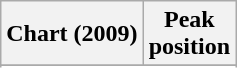<table class="wikitable sortable">
<tr>
<th>Chart (2009)</th>
<th>Peak<br>position</th>
</tr>
<tr>
</tr>
<tr>
</tr>
<tr>
</tr>
<tr>
</tr>
</table>
